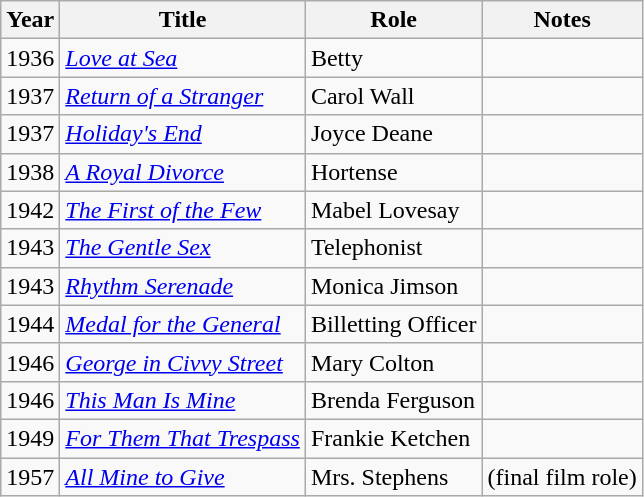<table class="wikitable">
<tr>
<th>Year</th>
<th>Title</th>
<th>Role</th>
<th>Notes</th>
</tr>
<tr>
<td>1936</td>
<td><em><a href='#'>Love at Sea</a></em></td>
<td>Betty</td>
<td></td>
</tr>
<tr>
<td>1937</td>
<td><em><a href='#'>Return of a Stranger</a></em></td>
<td>Carol Wall</td>
<td></td>
</tr>
<tr>
<td>1937</td>
<td><em><a href='#'>Holiday's End</a></em></td>
<td>Joyce Deane</td>
<td></td>
</tr>
<tr>
<td>1938</td>
<td><em><a href='#'>A Royal Divorce</a></em></td>
<td>Hortense</td>
<td></td>
</tr>
<tr>
<td>1942</td>
<td><em><a href='#'>The First of the Few</a></em></td>
<td>Mabel Lovesay</td>
<td></td>
</tr>
<tr>
<td>1943</td>
<td><em><a href='#'>The Gentle Sex</a></em></td>
<td>Telephonist</td>
<td></td>
</tr>
<tr>
<td>1943</td>
<td><em><a href='#'>Rhythm Serenade</a></em></td>
<td>Monica Jimson</td>
<td></td>
</tr>
<tr>
<td>1944</td>
<td><em><a href='#'>Medal for the General</a></em></td>
<td>Billetting Officer</td>
<td></td>
</tr>
<tr>
<td>1946</td>
<td><em><a href='#'>George in Civvy Street</a></em></td>
<td>Mary Colton</td>
<td></td>
</tr>
<tr>
<td>1946</td>
<td><em><a href='#'>This Man Is Mine</a></em></td>
<td>Brenda Ferguson</td>
<td></td>
</tr>
<tr>
<td>1949</td>
<td><em><a href='#'>For Them That Trespass</a></em></td>
<td>Frankie Ketchen</td>
<td></td>
</tr>
<tr>
<td>1957</td>
<td><em><a href='#'>All Mine to Give</a></em></td>
<td>Mrs. Stephens</td>
<td>(final film role)</td>
</tr>
</table>
